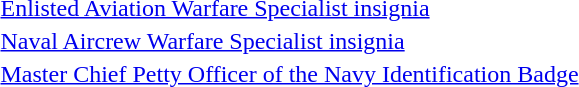<table>
<tr>
<td></td>
<td><a href='#'>Enlisted Aviation Warfare Specialist insignia</a></td>
</tr>
<tr>
<td></td>
<td><a href='#'>Naval Aircrew Warfare Specialist insignia</a></td>
</tr>
<tr>
<td></td>
<td><a href='#'>Master Chief Petty Officer of the Navy Identification Badge</a></td>
</tr>
</table>
